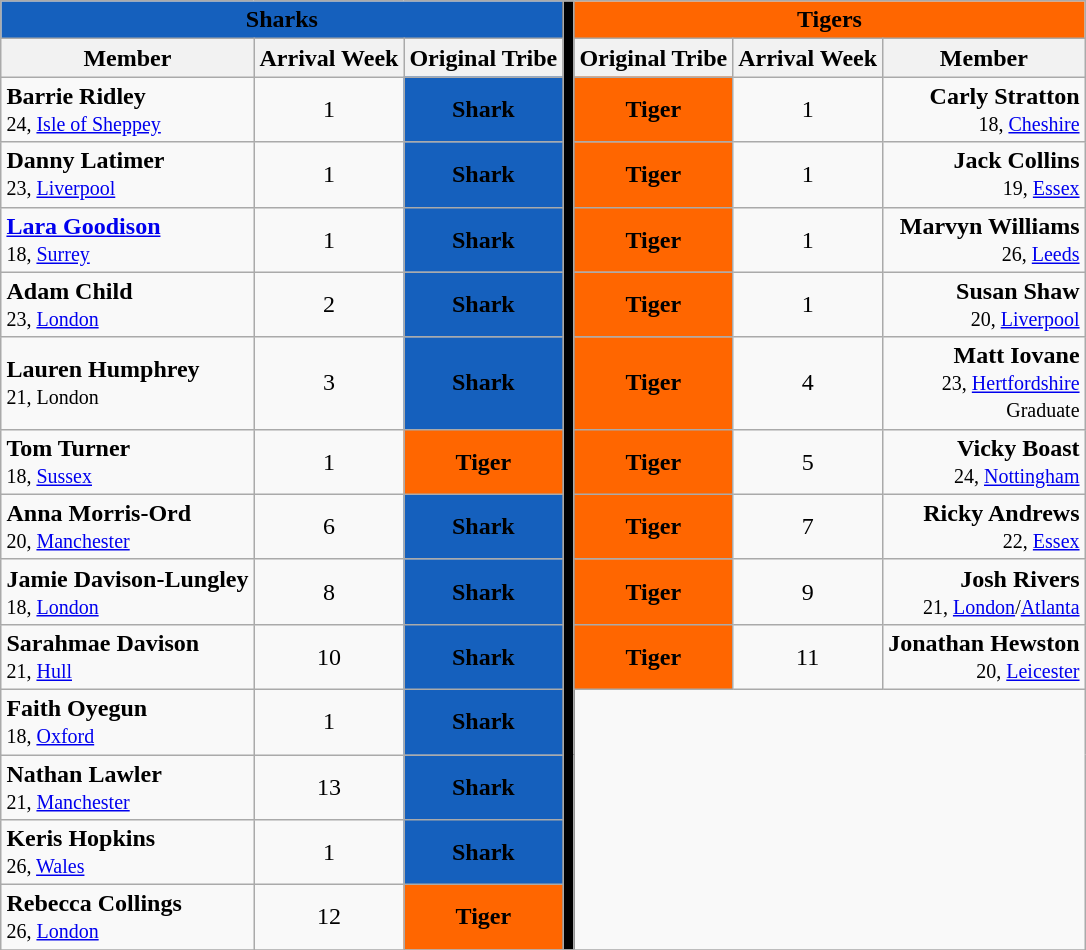<table class="wikitable" style="margin: 1em auto 1em auto">
<tr>
<td colspan="3" bgcolor="#1560BD" align="center"><span><strong>Sharks</strong></span></td>
<td rowspan=15 bgcolor="#000000"></td>
<td colspan="3" bgcolor="#FF6600" align="center"><strong>Tigers</strong></td>
</tr>
<tr>
<th>Member</th>
<th>Arrival Week</th>
<th>Original Tribe</th>
<th>Original Tribe</th>
<th>Arrival Week</th>
<th>Member</th>
</tr>
<tr>
<td><strong>Barrie Ridley</strong> <small><br>24, <a href='#'>Isle of Sheppey</a></small></td>
<td align="center">1</td>
<td bgcolor="#1560BD" align="center"><span><strong>Shark</strong></span></td>
<td bgcolor="#FF6600" align="center"><strong>Tiger</strong></td>
<td align="center">1</td>
<td align="right"><strong>Carly Stratton</strong><small><br>18, <a href='#'>Cheshire</a></small></td>
</tr>
<tr>
<td><strong>Danny Latimer</strong> <small><br>23, <a href='#'>Liverpool</a></small></td>
<td align="center">1</td>
<td bgcolor="#1560BD" align="center"><span><strong>Shark</strong></span></td>
<td bgcolor="#FF6600" align="center"><strong>Tiger</strong></td>
<td align="center">1</td>
<td align="right"><strong>Jack Collins</strong><small><br>19, <a href='#'>Essex</a></small></td>
</tr>
<tr>
<td><strong><a href='#'>Lara Goodison</a></strong> <small><br>18, <a href='#'>Surrey</a></small></td>
<td align="center">1</td>
<td bgcolor="#1560BD" align="center"><span><strong>Shark</strong></span></td>
<td bgcolor="#FF6600" align="center"><strong>Tiger</strong></td>
<td align="center">1</td>
<td align="right"><strong>Marvyn Williams</strong> <small><br>26, <a href='#'>Leeds</a></small></td>
</tr>
<tr>
<td><strong>Adam Child</strong> <small><br>23, <a href='#'>London</a></small></td>
<td align="center">2</td>
<td bgcolor="#1560BD" align="center"><span><strong>Shark</strong></span></td>
<td bgcolor="#FF6600" align="center"><strong>Tiger</strong></td>
<td align="center">1</td>
<td align="right"><strong>Susan Shaw</strong> <small><br>20, <a href='#'>Liverpool</a></small></td>
</tr>
<tr>
<td><strong>Lauren Humphrey</strong> <small><br>21, London</small></td>
<td align="center">3</td>
<td bgcolor="#1560BD" align="center"><span><strong>Shark</strong></span></td>
<td bgcolor="#FF6600" align="center"><strong>Tiger</strong></td>
<td align="center">4</td>
<td align="right"><strong>Matt Iovane</strong> <small><br>23, <a href='#'>Hertfordshire</a> <br>Graduate <br></small></td>
</tr>
<tr>
<td><strong>Tom Turner</strong> <small><br>18, <a href='#'>Sussex</a></small></td>
<td align="center">1</td>
<td bgcolor="#FF6600" align="center"><span><strong>Tiger</strong></span></td>
<td bgcolor="#FF6600" align="center"><strong>Tiger</strong></td>
<td align="center">5</td>
<td align="right"><strong>Vicky Boast</strong> <small><br>24, <a href='#'>Nottingham</a></small></td>
</tr>
<tr>
<td><strong>Anna Morris-Ord</strong><small><br>20, <a href='#'>Manchester</a></small></td>
<td align="center">6</td>
<td bgcolor="#1560BD" align="center"><span><strong>Shark</strong></span></td>
<td bgcolor="#FF6600" align="center"><strong>Tiger</strong></td>
<td align="center">7</td>
<td align="right"><strong>Ricky Andrews</strong> <small><br>22, <a href='#'>Essex</a></small></td>
</tr>
<tr>
<td><strong>Jamie Davison-Lungley</strong><small><br>18, <a href='#'>London</a></small></td>
<td align="center">8</td>
<td bgcolor="#1560BD" align="center"><span><strong>Shark</strong></span></td>
<td bgcolor="#FF6600" align="center"><strong>Tiger</strong></td>
<td align="center">9</td>
<td align="right"><strong>Josh Rivers</strong> <small><br>21, <a href='#'>London</a>/<a href='#'>Atlanta</a></small></td>
</tr>
<tr>
<td><strong>Sarahmae Davison</strong><small><br>21, <a href='#'>Hull</a></small></td>
<td align="center">10</td>
<td bgcolor="#1560BD" align="center"><span><strong>Shark</strong></span></td>
<td bgcolor="#FF6600" align="center"><strong>Tiger</strong></td>
<td align="center">11</td>
<td align="right"><strong>Jonathan Hewston</strong> <small><br>20, <a href='#'>Leicester</a></small></td>
</tr>
<tr>
<td><strong>Faith Oyegun</strong><small><br>18, <a href='#'>Oxford</a></small></td>
<td align="center">1</td>
<td bgcolor="#1560BD" align="center"><span><strong>Shark</strong></span></td>
<td colspan="3" rowspan="4"> </td>
</tr>
<tr>
<td><strong>Nathan Lawler</strong><small><br>21, <a href='#'>Manchester</a></small></td>
<td align="center">13</td>
<td bgcolor="#1560BD" align="center"><span><strong>Shark</strong></span></td>
</tr>
<tr>
<td><strong>Keris Hopkins</strong><small><br>26, <a href='#'>Wales</a></small></td>
<td align="center">1</td>
<td bgcolor="#1560BD" align="center"><span><strong>Shark</strong></span></td>
</tr>
<tr>
<td><strong>Rebecca Collings</strong><small><br>26, <a href='#'>London</a></small></td>
<td align="center">12</td>
<td bgcolor="#FF6600" align="center"><span><strong>Tiger</strong></span></td>
</tr>
<tr>
</tr>
</table>
